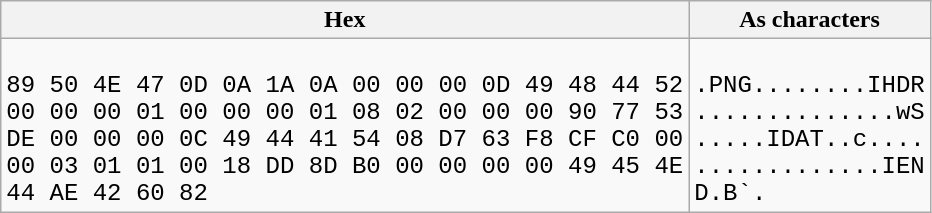<table class="wikitable">
<tr>
<th scope="col">Hex</th>
<th scope="col">As characters</th>
</tr>
<tr>
<td style="font-family: Consolas, Andale Mono, Courier New, monospace"><br><span>89 50 4E 47 0D 0A 1A 0A</span> <span>00 00 00 0D 49 48 44 52</span><br>
<span>00 00 00 01 00 00 00 01 08 02 00 00 00 90 77 53</span><br>
<span>DE</span> <span>00 00 00 0C 49 44 41 54 08 D7 63 F8 CF C0 00</span><br>
<span>00 03 01 01 00 18 DD 8D B0</span> <span>00 00 00 00 49 45 4E</span><br>
<span>44 AE 42 60 82</span></td>
<td style="font-family: Consolas, Andale Mono, Courier New, monospace"><br><span>.PNG....</span><span>....IHDR</span><br>
<span>..............wS</span><br>
<span>.</span><span>....IDAT..c....</span><br>
<span>.........</span><span>....IEN</span><br>
<span>D.B`.</span></td>
</tr>
</table>
